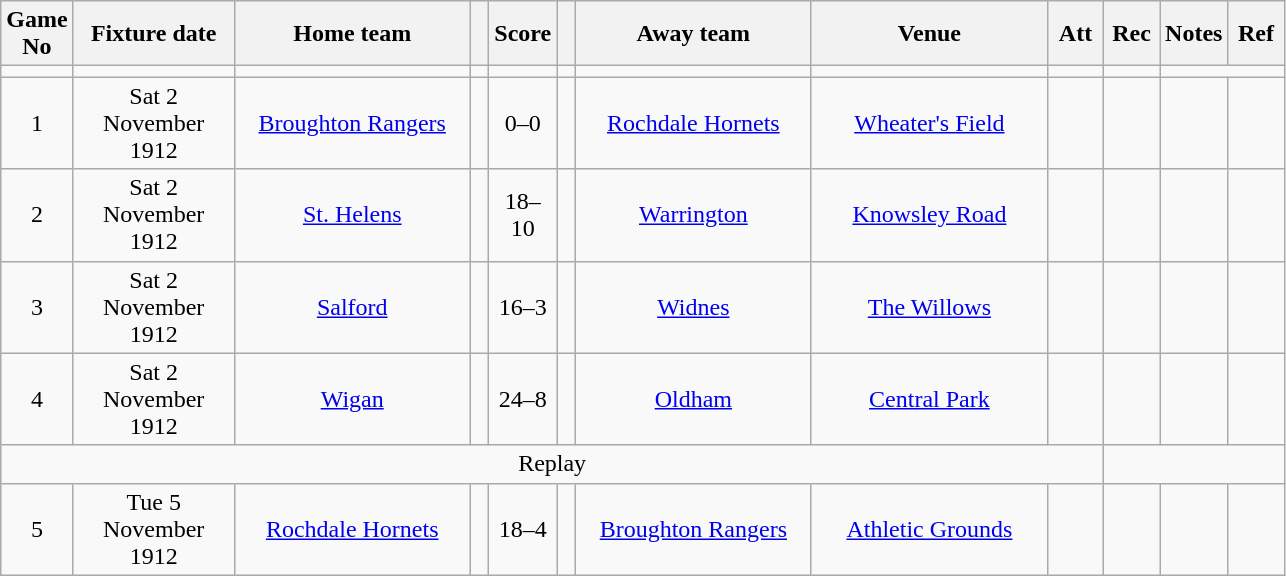<table class="wikitable" style="text-align:center;">
<tr>
<th width=20 abbr="No">Game No</th>
<th width=100 abbr="Date">Fixture date</th>
<th width=150 abbr="Home team">Home team</th>
<th width=5 abbr="space"></th>
<th width=20 abbr="Score">Score</th>
<th width=5 abbr="space"></th>
<th width=150 abbr="Away team">Away team</th>
<th width=150 abbr="Venue">Venue</th>
<th width=30 abbr="Att">Att</th>
<th width=30 abbr="Rec">Rec</th>
<th width=20 abbr="Notes">Notes</th>
<th width=30 abbr="Ref">Ref</th>
</tr>
<tr>
<td></td>
<td></td>
<td></td>
<td></td>
<td></td>
<td></td>
<td></td>
<td></td>
<td></td>
<td></td>
</tr>
<tr>
<td>1</td>
<td>Sat 2 November 1912</td>
<td><a href='#'>Broughton Rangers</a></td>
<td></td>
<td>0–0</td>
<td></td>
<td><a href='#'>Rochdale Hornets</a></td>
<td><a href='#'>Wheater's Field</a></td>
<td></td>
<td></td>
<td></td>
<td></td>
</tr>
<tr>
<td>2</td>
<td>Sat 2 November 1912</td>
<td><a href='#'>St. Helens</a></td>
<td></td>
<td>18–10</td>
<td></td>
<td><a href='#'>Warrington</a></td>
<td><a href='#'>Knowsley Road</a></td>
<td></td>
<td></td>
<td></td>
<td></td>
</tr>
<tr>
<td>3</td>
<td>Sat 2 November 1912</td>
<td><a href='#'>Salford</a></td>
<td></td>
<td>16–3</td>
<td></td>
<td><a href='#'>Widnes</a></td>
<td><a href='#'>The Willows</a></td>
<td></td>
<td></td>
<td></td>
<td></td>
</tr>
<tr>
<td>4</td>
<td>Sat 2 November 1912</td>
<td><a href='#'>Wigan</a></td>
<td></td>
<td>24–8</td>
<td></td>
<td><a href='#'>Oldham</a></td>
<td><a href='#'>Central Park</a></td>
<td></td>
<td></td>
<td></td>
<td></td>
</tr>
<tr>
<td colspan=9>Replay</td>
</tr>
<tr>
<td>5</td>
<td>Tue 5 November 1912</td>
<td><a href='#'>Rochdale Hornets</a></td>
<td></td>
<td>18–4</td>
<td></td>
<td><a href='#'>Broughton Rangers</a></td>
<td><a href='#'>Athletic Grounds</a></td>
<td></td>
<td></td>
<td></td>
<td></td>
</tr>
</table>
